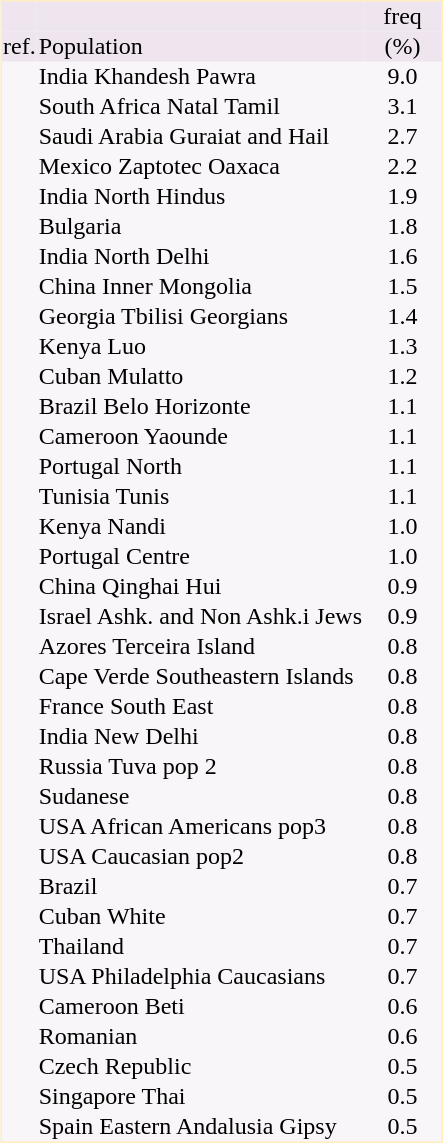<table border="0" cellspacing="0" cellpadding="1" align="right" style="text-align:center; margin-left: 1em;  border:1px #ffeebb solid; background:#f8f6f8; ">
<tr style="background:#efe5ef">
<td></td>
<td></td>
<td>freq</td>
</tr>
<tr style="background:#eee5ef">
<td>ref.</td>
<td align="left">Population</td>
<td style="width:50px">(%)</td>
</tr>
<tr>
<td></td>
<td align="left">India Khandesh Pawra</td>
<td>9.0</td>
</tr>
<tr>
<td></td>
<td align="left">South Africa Natal Tamil</td>
<td>3.1</td>
</tr>
<tr>
<td></td>
<td align="left">Saudi Arabia Guraiat and Hail</td>
<td>2.7</td>
</tr>
<tr>
<td></td>
<td align="left">Mexico Zaptotec Oaxaca</td>
<td>2.2</td>
</tr>
<tr>
<td></td>
<td align="left">India North Hindus</td>
<td>1.9</td>
</tr>
<tr>
<td></td>
<td align="left">Bulgaria</td>
<td>1.8</td>
</tr>
<tr>
<td></td>
<td align="left">India North Delhi</td>
<td>1.6</td>
</tr>
<tr>
<td></td>
<td align="left">China Inner Mongolia</td>
<td>1.5</td>
</tr>
<tr>
<td></td>
<td align="left">Georgia Tbilisi Georgians</td>
<td>1.4</td>
</tr>
<tr>
<td></td>
<td align="left">Kenya Luo</td>
<td>1.3</td>
</tr>
<tr>
<td></td>
<td align="left">Cuban Mulatto</td>
<td>1.2</td>
</tr>
<tr>
<td></td>
<td align="left">Brazil Belo Horizonte</td>
<td>1.1</td>
</tr>
<tr>
<td></td>
<td align="left">Cameroon Yaounde</td>
<td>1.1</td>
</tr>
<tr>
<td></td>
<td align="left">Portugal North</td>
<td>1.1</td>
</tr>
<tr>
<td></td>
<td align="left">Tunisia Tunis</td>
<td>1.1</td>
</tr>
<tr>
<td></td>
<td align="left">Kenya Nandi</td>
<td>1.0</td>
</tr>
<tr>
<td></td>
<td align="left">Portugal Centre</td>
<td>1.0</td>
</tr>
<tr>
<td></td>
<td align="left">China Qinghai Hui</td>
<td>0.9</td>
</tr>
<tr>
<td></td>
<td align="left">Israel Ashk. and Non Ashk.i Jews</td>
<td>0.9</td>
</tr>
<tr>
<td></td>
<td align="left">Azores Terceira Island</td>
<td>0.8</td>
</tr>
<tr>
<td></td>
<td align="left">Cape Verde Southeastern Islands</td>
<td>0.8</td>
</tr>
<tr>
<td></td>
<td align="left">France South East</td>
<td>0.8</td>
</tr>
<tr>
<td></td>
<td align="left">India New Delhi</td>
<td>0.8</td>
</tr>
<tr>
<td></td>
<td align="left">Russia Tuva pop 2</td>
<td>0.8</td>
</tr>
<tr>
<td></td>
<td align="left">Sudanese</td>
<td>0.8</td>
</tr>
<tr>
<td></td>
<td align="left">USA African Americans pop3</td>
<td>0.8</td>
</tr>
<tr>
<td></td>
<td align="left">USA Caucasian pop2</td>
<td>0.8</td>
</tr>
<tr>
<td></td>
<td align="left">Brazil</td>
<td>0.7</td>
</tr>
<tr>
<td></td>
<td align="left">Cuban White</td>
<td>0.7</td>
</tr>
<tr>
<td></td>
<td align="left">Thailand</td>
<td>0.7</td>
</tr>
<tr>
<td></td>
<td align="left">USA Philadelphia Caucasians</td>
<td>0.7</td>
</tr>
<tr>
<td></td>
<td align="left">Cameroon Beti</td>
<td>0.6</td>
</tr>
<tr>
<td></td>
<td align="left">Romanian</td>
<td>0.6</td>
</tr>
<tr>
<td></td>
<td align="left">Czech Republic</td>
<td>0.5</td>
</tr>
<tr>
<td></td>
<td align="left">Singapore Thai</td>
<td>0.5</td>
</tr>
<tr>
<td></td>
<td align="left">Spain Eastern Andalusia Gipsy</td>
<td>0.5</td>
</tr>
</table>
